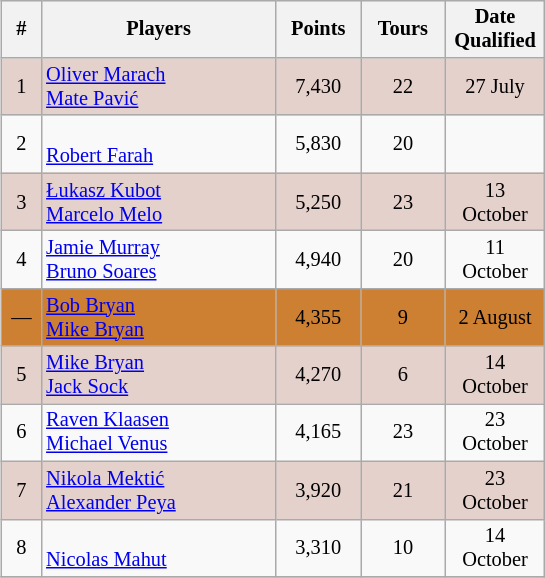<table class="sortable wikitable" style="float:right;margin-left:1em;text-align:center;font-size:85%;text:justify;">
<tr>
<th width=20>#</th>
<th width=150>Players</th>
<th width=50>Points</th>
<th width=50>Tours</th>
<th width=60>Date Qualified</th>
</tr>
<tr align=center bgcolor=#e5d1cb>
<td>1</td>
<td align=left> <a href='#'>Oliver Marach</a><br> <a href='#'>Mate Pavić</a></td>
<td>7,430</td>
<td>22</td>
<td>27 July</td>
</tr>
<tr align=center>
<td>2</td>
<td align=left><br> <a href='#'>Robert Farah</a></td>
<td>5,830</td>
<td>20</td>
<td></td>
</tr>
<tr align=center bgcolor=#e5d1cb>
<td>3</td>
<td align=left> <a href='#'>Łukasz Kubot</a><br> <a href='#'>Marcelo Melo</a></td>
<td>5,250</td>
<td>23</td>
<td>13 October</td>
</tr>
<tr align=center>
<td>4</td>
<td align=left> <a href='#'>Jamie Murray</a><br> <a href='#'>Bruno Soares</a></td>
<td>4,940</td>
<td>20</td>
<td>11 October</td>
</tr>
<tr align=center bgcolor=#cd7f32>
<td>—</td>
<td align=left> <a href='#'>Bob Bryan</a><br> <a href='#'>Mike Bryan</a></td>
<td>4,355</td>
<td>9</td>
<td>2 August</td>
</tr>
<tr align=center bgcolor=#e5d1cb>
<td>5</td>
<td align=left> <a href='#'>Mike Bryan</a><br> <a href='#'>Jack Sock</a></td>
<td>4,270</td>
<td>6</td>
<td>14 October</td>
</tr>
<tr align=center>
<td>6</td>
<td align=left> <a href='#'>Raven Klaasen</a><br> <a href='#'>Michael Venus</a></td>
<td>4,165</td>
<td>23</td>
<td>23 October</td>
</tr>
<tr align=center bgcolor=#e5d1cb>
<td>7</td>
<td align=left> <a href='#'>Nikola Mektić</a><br> <a href='#'>Alexander Peya</a></td>
<td>3,920</td>
<td>21</td>
<td>23 October</td>
</tr>
<tr align=center>
<td>8</td>
<td align=left><br> <a href='#'>Nicolas Mahut</a></td>
<td>3,310</td>
<td>10</td>
<td>14 October</td>
</tr>
<tr align=center>
</tr>
</table>
